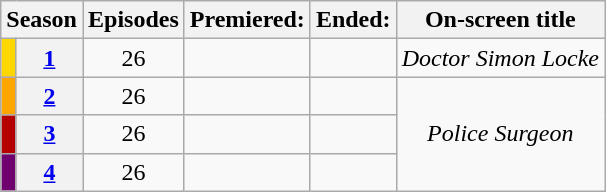<table class=wikitable style="text-align:center">
<tr>
<th colspan=2>Season</th>
<th>Episodes</th>
<th>Premiered:</th>
<th>Ended:</th>
<th>On-screen title</th>
</tr>
<tr>
<td style="width:3px; background:#FFD700"></td>
<th><a href='#'>1</a></th>
<td>26</td>
<td></td>
<td></td>
<td><em>Doctor Simon Locke</em></td>
</tr>
<tr>
<td bgcolor="FFA500"></td>
<th><a href='#'>2</a></th>
<td>26</td>
<td></td>
<td></td>
<td rowspan=3><em>Police Surgeon</em></td>
</tr>
<tr>
<td bgcolor="B50000"></td>
<th><a href='#'>3</a></th>
<td>26</td>
<td></td>
<td></td>
</tr>
<tr>
<td bgcolor="700070"></td>
<th><a href='#'>4</a></th>
<td>26</td>
<td></td>
<td></td>
</tr>
</table>
